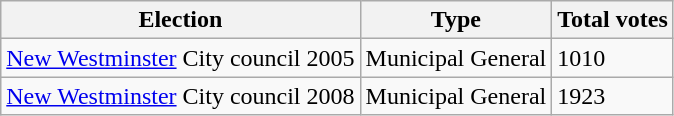<table class="wikitable">
<tr>
<th>Election</th>
<th>Type</th>
<th>Total votes</th>
</tr>
<tr>
<td><a href='#'>New Westminster</a> City council 2005</td>
<td>Municipal General</td>
<td>1010</td>
</tr>
<tr>
<td><a href='#'>New Westminster</a> City council 2008</td>
<td>Municipal General</td>
<td>1923</td>
</tr>
</table>
